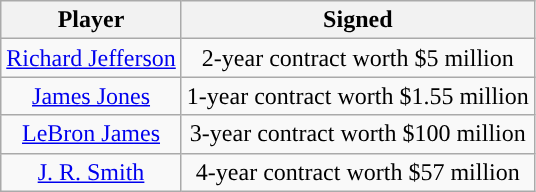<table class="wikitable sortable sortable">
<tr>
<th>Player</th>
<th>Signed</th>
</tr>
<tr style="text-align: center">
<td><a href='#'>Richard Jefferson</a></td>
<td>2-year contract worth $5 million</td>
</tr>
<tr style="text-align: center">
<td><a href='#'>James Jones</a></td>
<td>1-year contract worth $1.55 million</td>
</tr>
<tr style="text-align: center">
<td><a href='#'>LeBron James</a></td>
<td>3-year contract worth $100 million</td>
</tr>
<tr style="text-align: center">
<td><a href='#'>J. R. Smith</a></td>
<td>4-year contract worth $57 million</td>
</tr>
</table>
